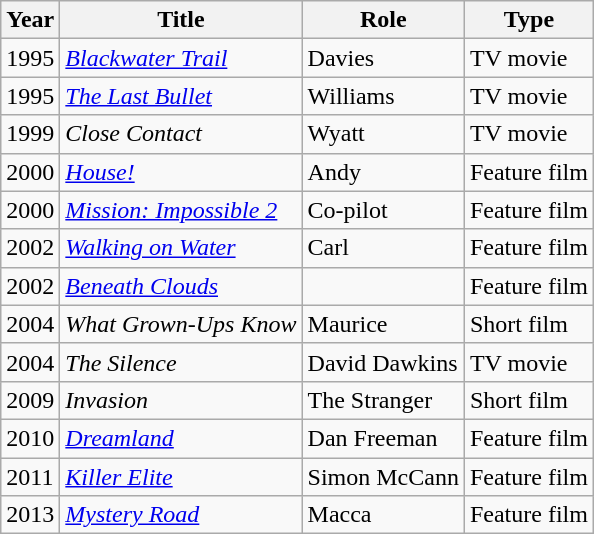<table class="wikitable">
<tr>
<th>Year</th>
<th>Title</th>
<th>Role</th>
<th>Type</th>
</tr>
<tr>
<td>1995</td>
<td><em><a href='#'>Blackwater Trail</a></em></td>
<td>Davies</td>
<td>TV movie</td>
</tr>
<tr>
<td>1995</td>
<td><em><a href='#'>The Last Bullet</a></em></td>
<td>Williams</td>
<td>TV movie</td>
</tr>
<tr>
<td>1999</td>
<td><em>Close Contact</em></td>
<td>Wyatt</td>
<td>TV movie</td>
</tr>
<tr>
<td>2000</td>
<td><em><a href='#'>House!</a></em></td>
<td>Andy</td>
<td>Feature film</td>
</tr>
<tr>
<td>2000</td>
<td><em><a href='#'>Mission: Impossible 2</a></em></td>
<td>Co-pilot</td>
<td>Feature film</td>
</tr>
<tr>
<td>2002</td>
<td><em><a href='#'>Walking on Water</a></em></td>
<td>Carl</td>
<td>Feature film</td>
</tr>
<tr>
<td>2002</td>
<td><em><a href='#'>Beneath Clouds</a></em></td>
<td></td>
<td>Feature film</td>
</tr>
<tr>
<td>2004</td>
<td><em>What Grown-Ups Know</em></td>
<td>Maurice</td>
<td>Short film</td>
</tr>
<tr>
<td>2004</td>
<td><em>The Silence</em></td>
<td>David Dawkins</td>
<td>TV movie</td>
</tr>
<tr>
<td>2009</td>
<td><em>Invasion</em></td>
<td>The Stranger</td>
<td>Short film</td>
</tr>
<tr>
<td>2010</td>
<td><em><a href='#'>Dreamland</a></em></td>
<td>Dan Freeman</td>
<td>Feature film</td>
</tr>
<tr>
<td>2011</td>
<td><em><a href='#'>Killer Elite</a></em></td>
<td>Simon McCann</td>
<td>Feature film</td>
</tr>
<tr>
<td>2013</td>
<td><em><a href='#'>Mystery Road</a></em></td>
<td>Macca</td>
<td>Feature film</td>
</tr>
</table>
